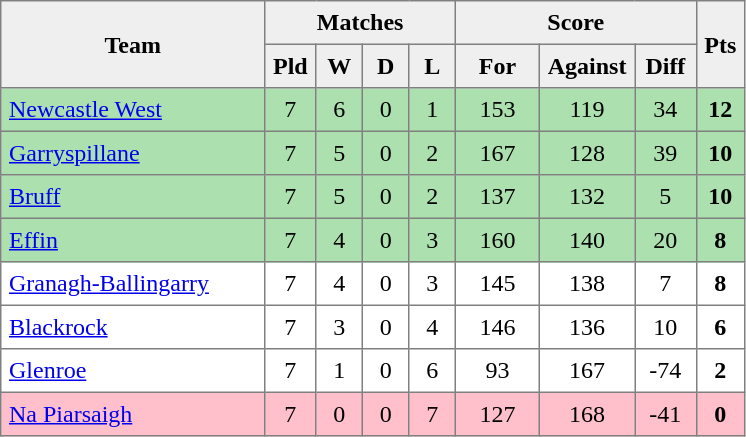<table style=border-collapse:collapse border=1 cellspacing=0 cellpadding=5>
<tr align=center bgcolor=#efefef>
<th rowspan=2 width=165>Team</th>
<th colspan=4>Matches</th>
<th colspan=3>Score</th>
<th rowspan=2width=20>Pts</th>
</tr>
<tr align=center bgcolor=#efefef>
<th width=20>Pld</th>
<th width=20>W</th>
<th width=20>D</th>
<th width=20>L</th>
<th width=45>For</th>
<th width=45>Against</th>
<th width=30>Diff</th>
</tr>
<tr align=center style="background:#ACE1AF;">
<td style="text-align:left;"><a href='#'>Newcastle West</a></td>
<td>7</td>
<td>6</td>
<td>0</td>
<td>1</td>
<td>153</td>
<td>119</td>
<td>34</td>
<td><strong>12</strong></td>
</tr>
<tr align=center style="background:#ACE1AF;">
<td style="text-align:left;"><a href='#'>Garryspillane</a></td>
<td>7</td>
<td>5</td>
<td>0</td>
<td>2</td>
<td>167</td>
<td>128</td>
<td>39</td>
<td><strong>10</strong></td>
</tr>
<tr align=center style="background:#ACE1AF;">
<td style="text-align:left;"><a href='#'>Bruff</a></td>
<td>7</td>
<td>5</td>
<td>0</td>
<td>2</td>
<td>137</td>
<td>132</td>
<td>5</td>
<td><strong>10</strong></td>
</tr>
<tr align=center style="background:#ACE1AF;">
<td style="text-align:left;"><a href='#'>Effin</a></td>
<td>7</td>
<td>4</td>
<td>0</td>
<td>3</td>
<td>160</td>
<td>140</td>
<td>20</td>
<td><strong>8</strong></td>
</tr>
<tr align=center>
<td style="text-align:left;"><a href='#'>Granagh-Ballingarry</a></td>
<td>7</td>
<td>4</td>
<td>0</td>
<td>3</td>
<td>145</td>
<td>138</td>
<td>7</td>
<td><strong>8</strong></td>
</tr>
<tr align=center>
<td style="text-align:left;"><a href='#'>Blackrock</a></td>
<td>7</td>
<td>3</td>
<td>0</td>
<td>4</td>
<td>146</td>
<td>136</td>
<td>10</td>
<td><strong>6</strong></td>
</tr>
<tr align=center>
<td style="text-align:left;"><a href='#'>Glenroe</a></td>
<td>7</td>
<td>1</td>
<td>0</td>
<td>6</td>
<td>93</td>
<td>167</td>
<td>-74</td>
<td><strong>2</strong></td>
</tr>
<tr align=center style="background:#FFC0CB;">
<td style="text-align:left;"><a href='#'>Na Piarsaigh</a></td>
<td>7</td>
<td>0</td>
<td>0</td>
<td>7</td>
<td>127</td>
<td>168</td>
<td>-41</td>
<td><strong>0</strong></td>
</tr>
</table>
